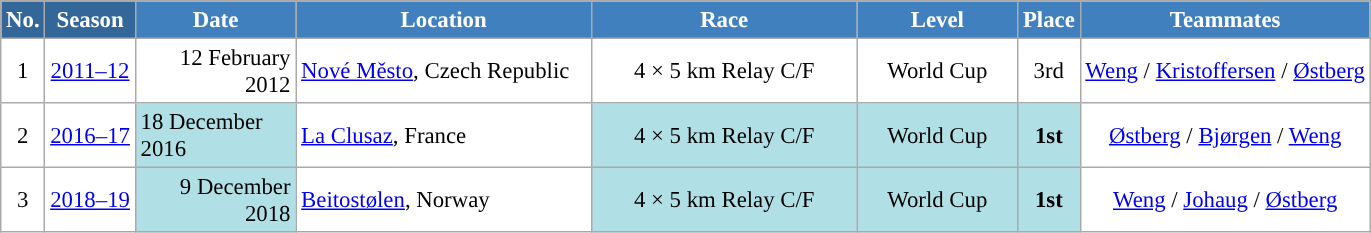<table class="wikitable sortable" style="font-size:95%; text-align:center; border:grey solid 1px; border-collapse:collapse; background:#ffffff;">
<tr style="background:#efefef;">
<th style="background-color:#369; color:white;">No.</th>
<th style="background-color:#369; color:white;">Season</th>
<th style="background-color:#4180be; color:white; width:100px;">Date</th>
<th style="background-color:#4180be; color:white; width:190px;">Location</th>
<th style="background-color:#4180be; color:white; width:170px;">Race</th>
<th style="background-color:#4180be; color:white; width:100px;">Level</th>
<th style="background-color:#4180be; color:white;">Place</th>
<th style="background-color:#4180be; color:white;">Teammates</th>
</tr>
<tr>
<td align=center>1</td>
<td rowspan=1 align=center><a href='#'>2011–12</a></td>
<td align=right>12 February 2012</td>
<td align=left> <a href='#'>Nové Město</a>, Czech Republic</td>
<td>4 × 5 km Relay C/F</td>
<td>World Cup</td>
<td>3rd</td>
<td><a href='#'>Weng</a> / <a href='#'>Kristoffersen</a> / <a href='#'>Østberg</a></td>
</tr>
<tr>
<td align=center>2</td>
<td><a href='#'>2016–17</a></td>
<td align=left bgcolor="#BOEOE6" align=right>18 December 2016</td>
<td align=left> <a href='#'>La Clusaz</a>, France</td>
<td bgcolor="#BOEOE6" align=center>4 × 5 km Relay C/F</td>
<td bgcolor="#BOEOE6">World Cup</td>
<td bgcolor="#BOEOE6"><strong>1st</strong></td>
<td><a href='#'>Østberg</a> / <a href='#'>Bjørgen</a> / <a href='#'>Weng</a></td>
</tr>
<tr>
<td align=center>3</td>
<td rowspan=1 align=center><a href='#'>2018–19</a></td>
<td bgcolor="#BOEOE6" align=right>9 December 2018</td>
<td align=left> <a href='#'>Beitostølen</a>, Norway</td>
<td bgcolor="#BOEOE6">4 × 5 km Relay C/F</td>
<td bgcolor="#BOEOE6">World Cup</td>
<td bgcolor="#BOEOE6"><strong>1st</strong></td>
<td><a href='#'>Weng</a> / <a href='#'>Johaug</a> / <a href='#'>Østberg</a></td>
</tr>
</table>
